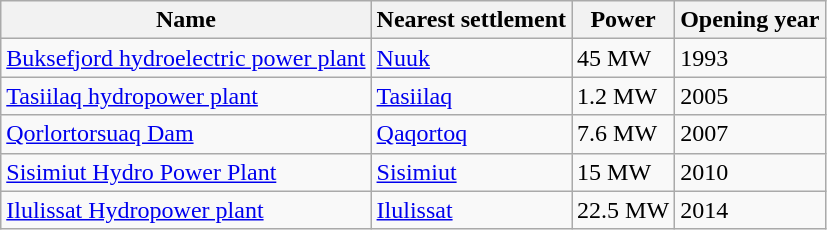<table class="wikitable">
<tr>
<th>Name</th>
<th>Nearest settlement</th>
<th>Power</th>
<th>Opening year</th>
</tr>
<tr>
<td><a href='#'>Buksefjord hydroelectric power plant</a></td>
<td><a href='#'>Nuuk</a></td>
<td>45 MW</td>
<td>1993</td>
</tr>
<tr>
<td><a href='#'>Tasiilaq hydropower plant</a></td>
<td><a href='#'>Tasiilaq</a></td>
<td>1.2 MW</td>
<td>2005</td>
</tr>
<tr>
<td><a href='#'>Qorlortorsuaq Dam</a></td>
<td><a href='#'>Qaqortoq</a></td>
<td>7.6 MW</td>
<td>2007</td>
</tr>
<tr>
<td><a href='#'>Sisimiut Hydro Power Plant</a></td>
<td><a href='#'>Sisimiut</a></td>
<td>15 MW</td>
<td>2010</td>
</tr>
<tr>
<td><a href='#'>Ilulissat Hydropower plant</a></td>
<td><a href='#'>Ilulissat</a></td>
<td>22.5 MW</td>
<td>2014</td>
</tr>
</table>
